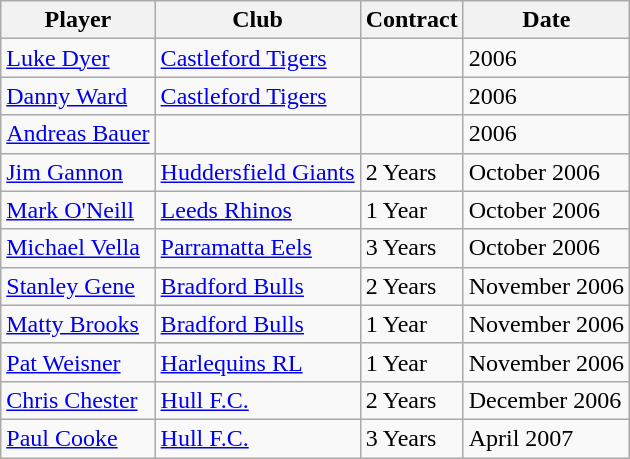<table class="wikitable">
<tr>
<th>Player</th>
<th>Club</th>
<th>Contract</th>
<th>Date</th>
</tr>
<tr>
<td> <a href='#'>Luke Dyer</a></td>
<td> <a href='#'>Castleford Tigers</a></td>
<td></td>
<td>2006</td>
</tr>
<tr>
<td> <a href='#'>Danny Ward</a></td>
<td> <a href='#'>Castleford Tigers</a></td>
<td></td>
<td>2006</td>
</tr>
<tr>
<td> <a href='#'>Andreas Bauer</a></td>
<td></td>
<td></td>
<td>2006</td>
</tr>
<tr>
<td> <a href='#'>Jim Gannon</a></td>
<td> <a href='#'>Huddersfield Giants</a></td>
<td>2 Years</td>
<td>October 2006</td>
</tr>
<tr>
<td> <a href='#'>Mark O'Neill</a></td>
<td> <a href='#'>Leeds Rhinos</a></td>
<td>1 Year</td>
<td>October 2006</td>
</tr>
<tr>
<td> <a href='#'>Michael Vella</a></td>
<td> <a href='#'>Parramatta Eels</a></td>
<td>3 Years</td>
<td>October 2006</td>
</tr>
<tr>
<td> <a href='#'>Stanley Gene</a></td>
<td> <a href='#'>Bradford Bulls</a></td>
<td>2 Years</td>
<td>November 2006</td>
</tr>
<tr>
<td> <a href='#'>Matty Brooks</a></td>
<td> <a href='#'>Bradford Bulls</a></td>
<td>1 Year</td>
<td>November 2006</td>
</tr>
<tr>
<td> <a href='#'>Pat Weisner</a></td>
<td> <a href='#'>Harlequins RL</a></td>
<td>1 Year</td>
<td>November 2006</td>
</tr>
<tr>
<td> <a href='#'>Chris Chester</a></td>
<td> <a href='#'>Hull F.C.</a></td>
<td>2 Years</td>
<td>December 2006</td>
</tr>
<tr>
<td> <a href='#'>Paul Cooke</a></td>
<td> <a href='#'>Hull F.C.</a></td>
<td>3 Years</td>
<td>April 2007</td>
</tr>
</table>
